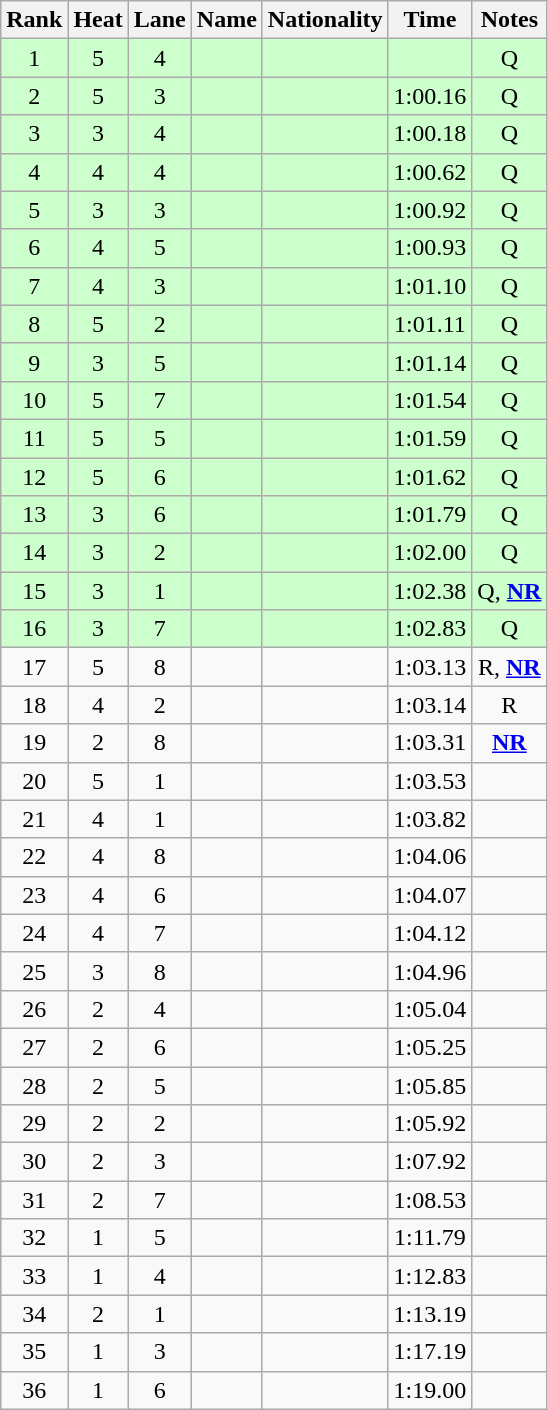<table class="wikitable sortable" style="text-align:center">
<tr>
<th>Rank</th>
<th>Heat</th>
<th>Lane</th>
<th>Name</th>
<th>Nationality</th>
<th>Time</th>
<th>Notes</th>
</tr>
<tr bgcolor=ccffcc>
<td>1</td>
<td>5</td>
<td>4</td>
<td align=left></td>
<td align=left></td>
<td></td>
<td>Q</td>
</tr>
<tr bgcolor=ccffcc>
<td>2</td>
<td>5</td>
<td>3</td>
<td align=left></td>
<td align=left></td>
<td>1:00.16</td>
<td>Q</td>
</tr>
<tr bgcolor=ccffcc>
<td>3</td>
<td>3</td>
<td>4</td>
<td align=left></td>
<td align=left></td>
<td>1:00.18</td>
<td>Q</td>
</tr>
<tr bgcolor=ccffcc>
<td>4</td>
<td>4</td>
<td>4</td>
<td align=left></td>
<td align=left></td>
<td>1:00.62</td>
<td>Q</td>
</tr>
<tr bgcolor=ccffcc>
<td>5</td>
<td>3</td>
<td>3</td>
<td align=left></td>
<td align=left></td>
<td>1:00.92</td>
<td>Q</td>
</tr>
<tr bgcolor=ccffcc>
<td>6</td>
<td>4</td>
<td>5</td>
<td align=left></td>
<td align=left></td>
<td>1:00.93</td>
<td>Q</td>
</tr>
<tr bgcolor=ccffcc>
<td>7</td>
<td>4</td>
<td>3</td>
<td align=left></td>
<td align=left></td>
<td>1:01.10</td>
<td>Q</td>
</tr>
<tr bgcolor=ccffcc>
<td>8</td>
<td>5</td>
<td>2</td>
<td align=left></td>
<td align=left></td>
<td>1:01.11</td>
<td>Q</td>
</tr>
<tr bgcolor=ccffcc>
<td>9</td>
<td>3</td>
<td>5</td>
<td align=left></td>
<td align=left></td>
<td>1:01.14</td>
<td>Q</td>
</tr>
<tr bgcolor=ccffcc>
<td>10</td>
<td>5</td>
<td>7</td>
<td align=left></td>
<td align=left></td>
<td>1:01.54</td>
<td>Q</td>
</tr>
<tr bgcolor=ccffcc>
<td>11</td>
<td>5</td>
<td>5</td>
<td align=left></td>
<td align=left></td>
<td>1:01.59</td>
<td>Q</td>
</tr>
<tr bgcolor=ccffcc>
<td>12</td>
<td>5</td>
<td>6</td>
<td align=left></td>
<td align=left></td>
<td>1:01.62</td>
<td>Q</td>
</tr>
<tr bgcolor=ccffcc>
<td>13</td>
<td>3</td>
<td>6</td>
<td align=left></td>
<td align=left></td>
<td>1:01.79</td>
<td>Q</td>
</tr>
<tr bgcolor=ccffcc>
<td>14</td>
<td>3</td>
<td>2</td>
<td align=left></td>
<td align=left></td>
<td>1:02.00</td>
<td>Q</td>
</tr>
<tr bgcolor=ccffcc>
<td>15</td>
<td>3</td>
<td>1</td>
<td align=left></td>
<td align=left></td>
<td>1:02.38</td>
<td>Q, <strong><a href='#'>NR</a></strong></td>
</tr>
<tr bgcolor=ccffcc>
<td>16</td>
<td>3</td>
<td>7</td>
<td align=left></td>
<td align=left></td>
<td>1:02.83</td>
<td>Q</td>
</tr>
<tr>
<td>17</td>
<td>5</td>
<td>8</td>
<td align=left></td>
<td align=left></td>
<td>1:03.13</td>
<td>R, <strong><a href='#'>NR</a></strong></td>
</tr>
<tr>
<td>18</td>
<td>4</td>
<td>2</td>
<td align=left></td>
<td align=left></td>
<td>1:03.14</td>
<td>R</td>
</tr>
<tr>
<td>19</td>
<td>2</td>
<td>8</td>
<td align=left></td>
<td align=left></td>
<td>1:03.31</td>
<td><strong><a href='#'>NR</a></strong></td>
</tr>
<tr>
<td>20</td>
<td>5</td>
<td>1</td>
<td align=left></td>
<td align=left></td>
<td>1:03.53</td>
<td></td>
</tr>
<tr>
<td>21</td>
<td>4</td>
<td>1</td>
<td align=left></td>
<td align=left></td>
<td>1:03.82</td>
<td></td>
</tr>
<tr>
<td>22</td>
<td>4</td>
<td>8</td>
<td align=left></td>
<td align=left></td>
<td>1:04.06</td>
<td></td>
</tr>
<tr>
<td>23</td>
<td>4</td>
<td>6</td>
<td align=left></td>
<td align=left></td>
<td>1:04.07</td>
<td></td>
</tr>
<tr>
<td>24</td>
<td>4</td>
<td>7</td>
<td align=left></td>
<td align=left></td>
<td>1:04.12</td>
<td></td>
</tr>
<tr>
<td>25</td>
<td>3</td>
<td>8</td>
<td align=left></td>
<td align=left></td>
<td>1:04.96</td>
<td></td>
</tr>
<tr>
<td>26</td>
<td>2</td>
<td>4</td>
<td align=left></td>
<td align=left></td>
<td>1:05.04</td>
<td></td>
</tr>
<tr>
<td>27</td>
<td>2</td>
<td>6</td>
<td align=left></td>
<td align=left></td>
<td>1:05.25</td>
<td></td>
</tr>
<tr>
<td>28</td>
<td>2</td>
<td>5</td>
<td align=left></td>
<td align=left></td>
<td>1:05.85</td>
<td></td>
</tr>
<tr>
<td>29</td>
<td>2</td>
<td>2</td>
<td align=left></td>
<td align=left></td>
<td>1:05.92</td>
<td></td>
</tr>
<tr>
<td>30</td>
<td>2</td>
<td>3</td>
<td align=left></td>
<td align=left></td>
<td>1:07.92</td>
<td></td>
</tr>
<tr>
<td>31</td>
<td>2</td>
<td>7</td>
<td align=left></td>
<td align=left></td>
<td>1:08.53</td>
<td></td>
</tr>
<tr>
<td>32</td>
<td>1</td>
<td>5</td>
<td align=left></td>
<td align=left></td>
<td>1:11.79</td>
<td></td>
</tr>
<tr>
<td>33</td>
<td>1</td>
<td>4</td>
<td align=left></td>
<td align=left></td>
<td>1:12.83</td>
<td></td>
</tr>
<tr>
<td>34</td>
<td>2</td>
<td>1</td>
<td align=left></td>
<td align=left></td>
<td>1:13.19</td>
<td></td>
</tr>
<tr>
<td>35</td>
<td>1</td>
<td>3</td>
<td align=left></td>
<td align=left></td>
<td>1:17.19</td>
<td></td>
</tr>
<tr>
<td>36</td>
<td>1</td>
<td>6</td>
<td align=left></td>
<td align=left></td>
<td>1:19.00</td>
<td></td>
</tr>
</table>
